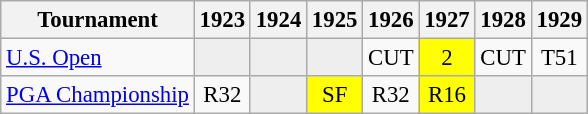<table class="wikitable" style="font-size:95%;text-align:center;">
<tr>
<th>Tournament</th>
<th>1923</th>
<th>1924</th>
<th>1925</th>
<th>1926</th>
<th>1927</th>
<th>1928</th>
<th>1929</th>
</tr>
<tr>
<td align=left><a href='#'>U.S. Open</a></td>
<td style="background:#eeeeee;"></td>
<td style="background:#eeeeee;"></td>
<td style="background:#eeeeee;"></td>
<td>CUT</td>
<td style="background:yellow;">2</td>
<td>CUT</td>
<td>T51</td>
</tr>
<tr>
<td align=left><a href='#'>PGA Championship</a></td>
<td>R32</td>
<td style="background:#eeeeee;"></td>
<td style="background:yellow;">SF</td>
<td>R32</td>
<td style="background:yellow;">R16</td>
<td style="background:#eeeeee;"></td>
<td style="background:#eeeeee;"></td>
</tr>
</table>
